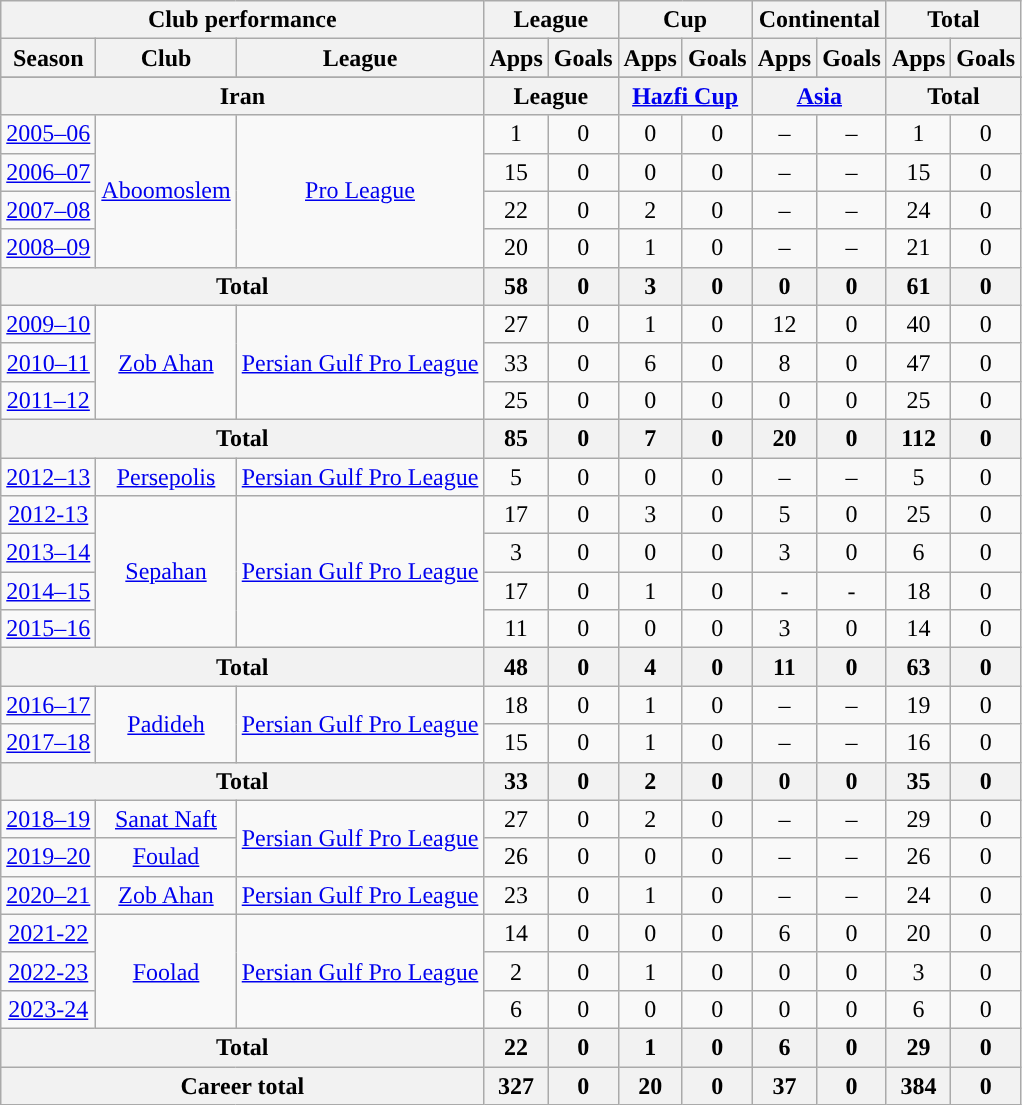<table class="wikitable" style="text-align:center">
<tr>
<th colspan=3>Club performance</th>
<th colspan=2>League</th>
<th colspan=2>Cup</th>
<th colspan=2>Continental</th>
<th colspan=2>Total</th>
</tr>
<tr>
<th>Season</th>
<th>Club</th>
<th>League</th>
<th>Apps</th>
<th>Goals</th>
<th>Apps</th>
<th>Goals</th>
<th>Apps</th>
<th>Goals</th>
<th>Apps</th>
<th>Goals</th>
</tr>
<tr>
</tr>
<tr>
<th colspan=3>Iran</th>
<th colspan=2>League</th>
<th colspan=2><a href='#'>Hazfi Cup</a></th>
<th colspan=2><a href='#'>Asia</a></th>
<th colspan=2>Total</th>
</tr>
<tr>
<td><a href='#'>2005–06</a></td>
<td rowspan="4"><a href='#'>Aboomoslem</a></td>
<td rowspan="4"><a href='#'>Pro League</a></td>
<td>1</td>
<td>0</td>
<td>0</td>
<td>0</td>
<td>–</td>
<td>–</td>
<td>1</td>
<td>0</td>
</tr>
<tr>
<td><a href='#'>2006–07</a></td>
<td>15</td>
<td>0</td>
<td>0</td>
<td>0</td>
<td>–</td>
<td>–</td>
<td>15</td>
<td>0</td>
</tr>
<tr>
<td><a href='#'>2007–08</a></td>
<td>22</td>
<td>0</td>
<td>2</td>
<td>0</td>
<td>–</td>
<td>–</td>
<td>24</td>
<td>0</td>
</tr>
<tr>
<td><a href='#'>2008–09</a></td>
<td>20</td>
<td>0</td>
<td>1</td>
<td>0</td>
<td>–</td>
<td>–</td>
<td>21</td>
<td>0</td>
</tr>
<tr>
<th colspan=3>Total</th>
<th>58</th>
<th>0</th>
<th>3</th>
<th>0</th>
<th>0</th>
<th>0</th>
<th>61</th>
<th>0</th>
</tr>
<tr>
<td><a href='#'>2009–10</a></td>
<td rowspan="3"><a href='#'>Zob Ahan</a></td>
<td rowspan="3"><a href='#'>Persian Gulf Pro League</a></td>
<td>27</td>
<td>0</td>
<td>1</td>
<td>0</td>
<td>12</td>
<td>0</td>
<td>40</td>
<td>0</td>
</tr>
<tr>
<td><a href='#'>2010–11</a></td>
<td>33</td>
<td>0</td>
<td>6</td>
<td>0</td>
<td>8</td>
<td>0</td>
<td>47</td>
<td>0</td>
</tr>
<tr>
<td><a href='#'>2011–12</a></td>
<td>25</td>
<td>0</td>
<td>0</td>
<td>0</td>
<td>0</td>
<td>0</td>
<td>25</td>
<td>0</td>
</tr>
<tr>
<th colspan=3>Total</th>
<th>85</th>
<th>0</th>
<th>7</th>
<th>0</th>
<th>20</th>
<th>0</th>
<th>112</th>
<th>0</th>
</tr>
<tr>
<td><a href='#'>2012–13</a></td>
<td><a href='#'>Persepolis</a></td>
<td><a href='#'>Persian Gulf Pro League</a></td>
<td>5</td>
<td>0</td>
<td>0</td>
<td>0</td>
<td>–</td>
<td>–</td>
<td>5</td>
<td>0</td>
</tr>
<tr>
<td><a href='#'>2012-13</a></td>
<td rowspan="4"><a href='#'>Sepahan</a></td>
<td rowspan="4"><a href='#'>Persian Gulf Pro League</a></td>
<td>17</td>
<td>0</td>
<td>3</td>
<td>0</td>
<td>5</td>
<td>0</td>
<td>25</td>
<td>0</td>
</tr>
<tr>
<td><a href='#'>2013–14</a></td>
<td>3</td>
<td>0</td>
<td>0</td>
<td>0</td>
<td>3</td>
<td>0</td>
<td>6</td>
<td>0</td>
</tr>
<tr>
<td><a href='#'>2014–15</a></td>
<td>17</td>
<td>0</td>
<td>1</td>
<td>0</td>
<td>-</td>
<td>-</td>
<td>18</td>
<td>0</td>
</tr>
<tr>
<td><a href='#'>2015–16</a></td>
<td>11</td>
<td>0</td>
<td>0</td>
<td>0</td>
<td>3</td>
<td>0</td>
<td>14</td>
<td>0</td>
</tr>
<tr>
<th colspan=3>Total</th>
<th>48</th>
<th>0</th>
<th>4</th>
<th>0</th>
<th>11</th>
<th>0</th>
<th>63</th>
<th>0</th>
</tr>
<tr>
<td><a href='#'>2016–17</a></td>
<td rowspan="2"><a href='#'>Padideh</a></td>
<td rowspan="2"><a href='#'>Persian Gulf Pro League</a></td>
<td>18</td>
<td>0</td>
<td>1</td>
<td>0</td>
<td>–</td>
<td>–</td>
<td>19</td>
<td>0</td>
</tr>
<tr>
<td><a href='#'>2017–18</a></td>
<td>15</td>
<td>0</td>
<td>1</td>
<td>0</td>
<td>–</td>
<td>–</td>
<td>16</td>
<td>0</td>
</tr>
<tr>
<th colspan=3>Total</th>
<th>33</th>
<th>0</th>
<th>2</th>
<th>0</th>
<th>0</th>
<th>0</th>
<th>35</th>
<th>0</th>
</tr>
<tr>
<td><a href='#'>2018–19</a></td>
<td rowspan="1"><a href='#'>Sanat Naft</a></td>
<td rowspan="2"><a href='#'>Persian Gulf Pro League</a></td>
<td>27</td>
<td>0</td>
<td>2</td>
<td>0</td>
<td>–</td>
<td>–</td>
<td>29</td>
<td>0</td>
</tr>
<tr>
<td><a href='#'>2019–20</a></td>
<td rowspan="1"><a href='#'>Foulad</a></td>
<td>26</td>
<td>0</td>
<td>0</td>
<td>0</td>
<td>–</td>
<td>–</td>
<td>26</td>
<td>0</td>
</tr>
<tr>
<td><a href='#'>2020–21</a></td>
<td rowspan="1"><a href='#'>Zob Ahan</a></td>
<td><a href='#'>Persian Gulf Pro League</a></td>
<td>23</td>
<td>0</td>
<td>1</td>
<td>0</td>
<td>–</td>
<td>–</td>
<td>24</td>
<td>0</td>
</tr>
<tr>
<td><a href='#'>2021-22</a></td>
<td rowspan="3"><a href='#'>Foolad</a></td>
<td rowspan="3"><a href='#'>Persian Gulf Pro League</a></td>
<td>14</td>
<td>0</td>
<td>0</td>
<td>0</td>
<td>6</td>
<td>0</td>
<td>20</td>
<td>0</td>
</tr>
<tr>
<td><a href='#'>2022-23</a></td>
<td>2</td>
<td>0</td>
<td>1</td>
<td>0</td>
<td>0</td>
<td>0</td>
<td>3</td>
<td>0</td>
</tr>
<tr>
<td><a href='#'>2023-24</a></td>
<td>6</td>
<td>0</td>
<td>0</td>
<td>0</td>
<td>0</td>
<td>0</td>
<td>6</td>
<td>0</td>
</tr>
<tr>
<th colspan=3>Total</th>
<th>22</th>
<th>0</th>
<th>1</th>
<th>0</th>
<th>6</th>
<th>0</th>
<th>29</th>
<th>0</th>
</tr>
<tr>
<th colspan="3">Career total</th>
<th>327</th>
<th>0</th>
<th>20</th>
<th>0</th>
<th>37</th>
<th>0</th>
<th>384</th>
<th>0</th>
</tr>
</table>
